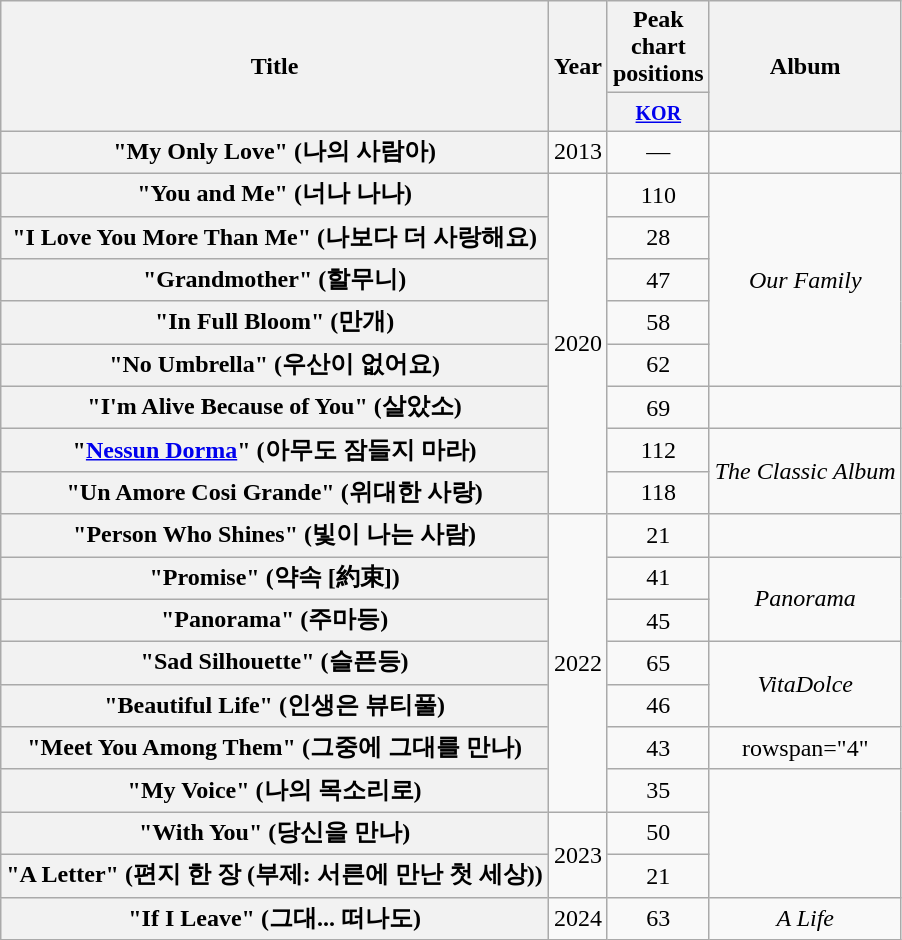<table class="wikitable plainrowheaders" style="text-align:center;">
<tr>
<th scope="col" rowspan="2">Title</th>
<th scope="col" rowspan="2">Year</th>
<th scope="col">Peak chart positions</th>
<th scope="col" rowspan="2">Album</th>
</tr>
<tr>
<th style="width:3em;"><small><a href='#'>KOR</a></small><br></th>
</tr>
<tr>
<th scope="row">"My Only Love" (나의 사람아)</th>
<td>2013</td>
<td>—</td>
<td></td>
</tr>
<tr>
<th scope="row">"You and Me" (너나 나나)</th>
<td rowspan="8">2020</td>
<td>110</td>
<td rowspan="5"><em>Our Family</em></td>
</tr>
<tr>
<th scope="row">"I Love You More Than Me" (나보다 더 사랑해요)</th>
<td>28</td>
</tr>
<tr>
<th scope="row">"Grandmother" (할무니)</th>
<td>47</td>
</tr>
<tr>
<th scope="row">"In Full Bloom" (만개)</th>
<td>58</td>
</tr>
<tr>
<th scope="row">"No Umbrella" (우산이 없어요)</th>
<td>62</td>
</tr>
<tr>
<th scope="row">"I'm Alive Because of You" (살았소)</th>
<td>69</td>
<td></td>
</tr>
<tr>
<th scope="row">"<a href='#'>Nessun Dorma</a>" (아무도 잠들지 마라)</th>
<td>112</td>
<td rowspan="2"><em>The Classic Album</em></td>
</tr>
<tr>
<th scope="row">"Un Amore Cosi Grande" (위대한 사랑)</th>
<td>118</td>
</tr>
<tr>
<th scope="row">"Person Who Shines" (빛이 나는 사람)</th>
<td rowspan="7">2022</td>
<td>21</td>
<td></td>
</tr>
<tr>
<th scope="row">"Promise" (약속 [約束])</th>
<td>41</td>
<td rowspan="2"><em>Panorama</em></td>
</tr>
<tr>
<th scope="row">"Panorama" (주마등)</th>
<td>45</td>
</tr>
<tr>
<th scope="row">"Sad Silhouette" (슬픈등)</th>
<td>65</td>
<td rowspan="2"><em>VitaDolce</em></td>
</tr>
<tr>
<th scope="row">"Beautiful Life" (인생은 뷰티풀)</th>
<td>46</td>
</tr>
<tr>
<th scope="row">"Meet You Among Them" (그중에 그대를 만나)</th>
<td>43</td>
<td>rowspan="4" </td>
</tr>
<tr>
<th scope="row">"My Voice" (나의 목소리로)</th>
<td>35</td>
</tr>
<tr>
<th scope="row">"With You" (당신을 만나)<br></th>
<td rowspan="2">2023</td>
<td>50</td>
</tr>
<tr>
<th scope="row">"A Letter" (편지 한 장 (부제: 서른에 만난 첫 세상))</th>
<td>21</td>
</tr>
<tr>
<th scope="row">"If I Leave" (그대... 떠나도)</th>
<td>2024</td>
<td>63</td>
<td><em>A Life</em></td>
</tr>
</table>
